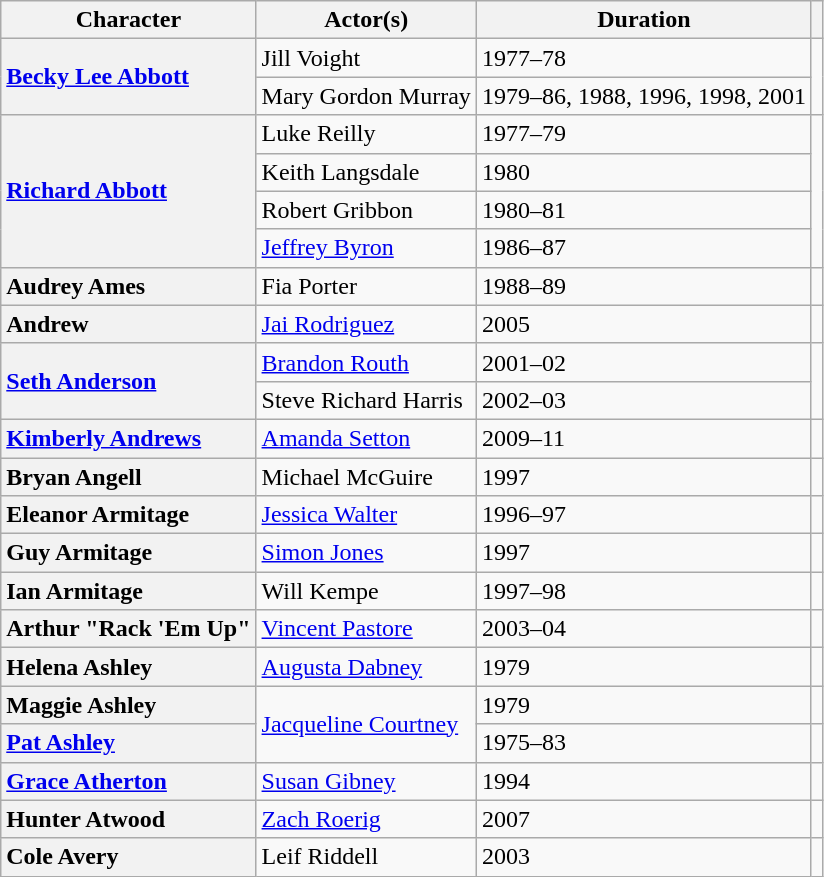<table class="wikitable unsortable">
<tr>
<th scope=col>Character</th>
<th scope=col>Actor(s)</th>
<th scope=col>Duration</th>
<th scope=col></th>
</tr>
<tr>
<th scope=row style=text-align:left rowspan="2"><a href='#'>Becky Lee Abbott</a></th>
<td>Jill Voight</td>
<td>1977–78</td>
<td rowspan="2"></td>
</tr>
<tr>
<td>Mary Gordon Murray</td>
<td>1979–86, 1988, 1996, 1998, 2001</td>
</tr>
<tr>
<th scope=row style=text-align:left rowspan="4"><a href='#'>Richard Abbott</a></th>
<td>Luke Reilly</td>
<td>1977–79</td>
<td rowspan="4"></td>
</tr>
<tr>
<td>Keith Langsdale</td>
<td>1980</td>
</tr>
<tr>
<td>Robert Gribbon</td>
<td>1980–81</td>
</tr>
<tr>
<td><a href='#'>Jeffrey Byron</a></td>
<td>1986–87</td>
</tr>
<tr>
<th scope=row style=text-align:left>Audrey Ames</th>
<td>Fia Porter</td>
<td>1988–89</td>
<td></td>
</tr>
<tr>
<th scope=row style=text-align:left>Andrew</th>
<td><a href='#'>Jai Rodriguez</a></td>
<td>2005</td>
<td></td>
</tr>
<tr>
<th scope=row style=text-align:left rowspan="2"><a href='#'>Seth Anderson</a></th>
<td><a href='#'>Brandon Routh</a></td>
<td>2001–02</td>
<td rowspan="2"></td>
</tr>
<tr>
<td>Steve Richard Harris</td>
<td>2002–03</td>
</tr>
<tr>
<th scope=row style=text-align:left><a href='#'>Kimberly Andrews</a></th>
<td><a href='#'>Amanda Setton</a></td>
<td>2009–11</td>
<td></td>
</tr>
<tr>
<th scope=row style=text-align:left>Bryan Angell</th>
<td>Michael McGuire</td>
<td>1997</td>
<td></td>
</tr>
<tr>
<th scope=row style=text-align:left>Eleanor Armitage</th>
<td><a href='#'>Jessica Walter</a></td>
<td>1996–97</td>
<td></td>
</tr>
<tr>
<th scope=row style=text-align:left>Guy Armitage</th>
<td><a href='#'>Simon Jones</a></td>
<td>1997</td>
<td></td>
</tr>
<tr>
<th scope=row style=text-align:left>Ian Armitage</th>
<td>Will Kempe</td>
<td>1997–98</td>
<td></td>
</tr>
<tr>
<th scope=row style=text-align:left>Arthur "Rack 'Em Up"</th>
<td><a href='#'>Vincent Pastore</a></td>
<td>2003–04</td>
<td></td>
</tr>
<tr>
<th scope=row style=text-align:left>Helena Ashley</th>
<td><a href='#'>Augusta Dabney</a></td>
<td>1979</td>
<td></td>
</tr>
<tr>
<th scope=row style=text-align:left>Maggie Ashley</th>
<td rowspan="2"><a href='#'>Jacqueline Courtney</a></td>
<td>1979</td>
<td></td>
</tr>
<tr>
<th scope=row style=text-align:left><a href='#'>Pat Ashley</a></th>
<td>1975–83</td>
<td></td>
</tr>
<tr>
<th scope=row style=text-align:left><a href='#'>Grace Atherton</a></th>
<td><a href='#'>Susan Gibney</a></td>
<td>1994</td>
<td></td>
</tr>
<tr>
<th scope=row style=text-align:left>Hunter Atwood</th>
<td><a href='#'>Zach Roerig</a></td>
<td>2007</td>
<td></td>
</tr>
<tr>
<th scope=row style=text-align:left>Cole Avery</th>
<td>Leif Riddell</td>
<td>2003</td>
<td></td>
</tr>
</table>
